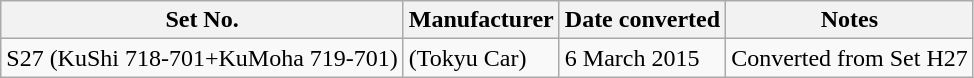<table class="wikitable">
<tr>
<th>Set No.</th>
<th>Manufacturer</th>
<th>Date converted</th>
<th>Notes</th>
</tr>
<tr>
<td>S27 (KuShi 718-701+KuMoha 719-701)</td>
<td>(Tokyu Car)</td>
<td>6 March 2015</td>
<td>Converted from Set H27</td>
</tr>
</table>
